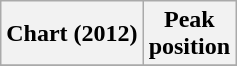<table class="wikitable sortable plainrowheaders">
<tr>
<th>Chart (2012)</th>
<th>Peak<br>position</th>
</tr>
<tr>
</tr>
</table>
